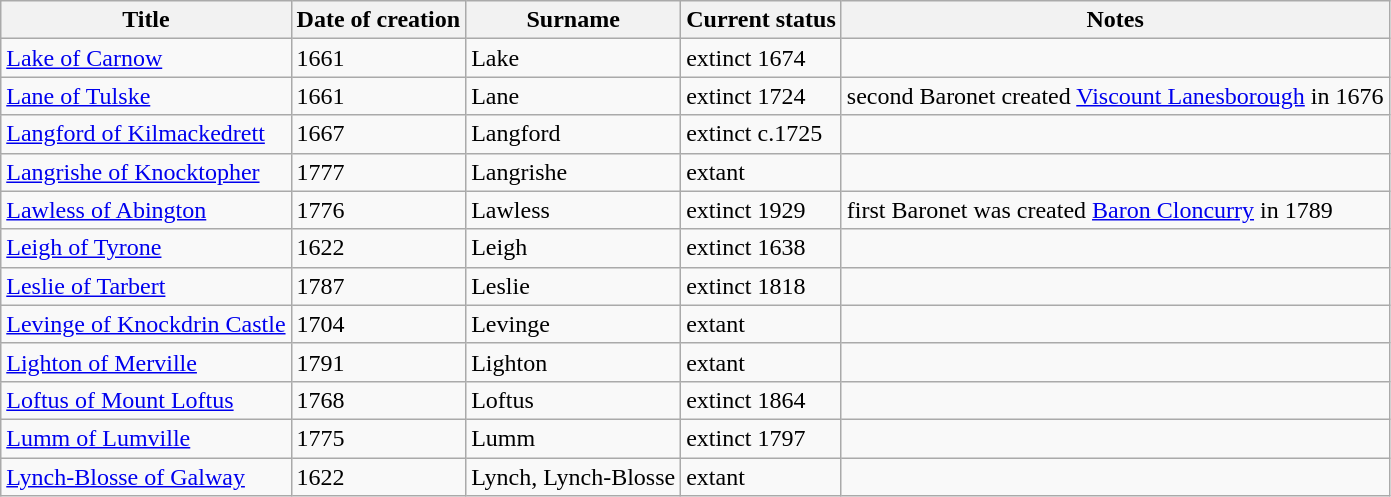<table class="wikitable">
<tr>
<th>Title</th>
<th>Date of creation</th>
<th>Surname</th>
<th>Current status</th>
<th>Notes</th>
</tr>
<tr>
<td><a href='#'>Lake of Carnow</a></td>
<td>1661</td>
<td>Lake</td>
<td>extinct 1674</td>
<td> </td>
</tr>
<tr>
<td><a href='#'>Lane of Tulske</a></td>
<td>1661</td>
<td>Lane</td>
<td>extinct 1724</td>
<td>second Baronet created <a href='#'>Viscount Lanesborough</a> in 1676</td>
</tr>
<tr>
<td><a href='#'>Langford of Kilmackedrett</a></td>
<td>1667</td>
<td>Langford</td>
<td>extinct c.1725</td>
<td> </td>
</tr>
<tr>
<td><a href='#'>Langrishe of Knocktopher</a></td>
<td>1777</td>
<td>Langrishe</td>
<td>extant</td>
<td> </td>
</tr>
<tr>
<td><a href='#'>Lawless of Abington</a></td>
<td>1776</td>
<td>Lawless</td>
<td>extinct 1929</td>
<td>first Baronet was created <a href='#'>Baron Cloncurry</a> in 1789</td>
</tr>
<tr>
<td><a href='#'>Leigh of Tyrone</a></td>
<td>1622</td>
<td>Leigh</td>
<td>extinct 1638</td>
<td> </td>
</tr>
<tr>
<td><a href='#'>Leslie of Tarbert</a></td>
<td>1787</td>
<td>Leslie</td>
<td>extinct 1818</td>
<td> </td>
</tr>
<tr>
<td><a href='#'>Levinge of Knockdrin Castle</a></td>
<td>1704</td>
<td>Levinge</td>
<td>extant</td>
<td> </td>
</tr>
<tr>
<td><a href='#'>Lighton of Merville</a></td>
<td>1791</td>
<td>Lighton</td>
<td>extant</td>
<td> </td>
</tr>
<tr>
<td><a href='#'>Loftus of Mount Loftus</a></td>
<td>1768</td>
<td>Loftus</td>
<td>extinct 1864</td>
<td> </td>
</tr>
<tr>
<td><a href='#'>Lumm of Lumville</a></td>
<td>1775</td>
<td>Lumm</td>
<td>extinct 1797</td>
<td> </td>
</tr>
<tr>
<td><a href='#'>Lynch-Blosse of Galway</a></td>
<td>1622</td>
<td>Lynch, Lynch-Blosse</td>
<td>extant</td>
<td> </td>
</tr>
</table>
